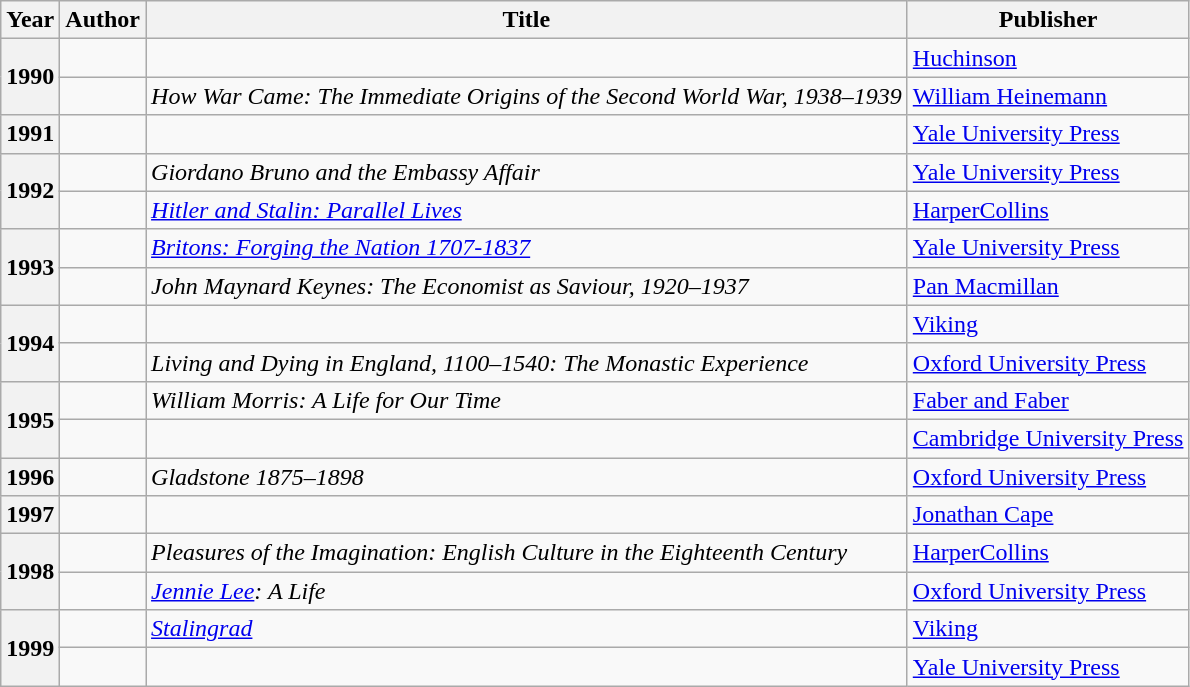<table class="wikitable sortable mw-collapsible">
<tr>
<th>Year</th>
<th>Author</th>
<th>Title</th>
<th>Publisher</th>
</tr>
<tr>
<th rowspan="2">1990</th>
<td></td>
<td><em></em></td>
<td><a href='#'>Huchinson</a></td>
</tr>
<tr>
<td></td>
<td><em>How War Came: The Immediate Origins of the Second World War, 1938–1939</em></td>
<td><a href='#'>William Heinemann</a></td>
</tr>
<tr>
<th>1991</th>
<td></td>
<td><em></em></td>
<td><a href='#'>Yale University Press</a></td>
</tr>
<tr>
<th rowspan="2">1992</th>
<td></td>
<td><em>Giordano Bruno and the Embassy Affair</em></td>
<td><a href='#'>Yale University Press</a></td>
</tr>
<tr>
<td></td>
<td><em><a href='#'>Hitler and Stalin: Parallel Lives</a></em></td>
<td><a href='#'>HarperCollins</a></td>
</tr>
<tr>
<th rowspan="2">1993</th>
<td></td>
<td><em><a href='#'>Britons: Forging the Nation 1707-1837</a></em></td>
<td><a href='#'>Yale University Press</a></td>
</tr>
<tr>
<td></td>
<td><em>John Maynard Keynes: The Economist as Saviour, 1920–1937</em></td>
<td><a href='#'>Pan Macmillan</a></td>
</tr>
<tr>
<th rowspan="2">1994</th>
<td></td>
<td><em></em></td>
<td><a href='#'>Viking</a></td>
</tr>
<tr>
<td></td>
<td><em>Living and Dying in England, 1100–1540: The Monastic Experience</em></td>
<td><a href='#'>Oxford University Press</a></td>
</tr>
<tr>
<th rowspan="2">1995</th>
<td></td>
<td><em>William Morris: A Life for Our Time</em></td>
<td><a href='#'>Faber and Faber</a></td>
</tr>
<tr>
<td></td>
<td><em></em></td>
<td><a href='#'>Cambridge University Press</a></td>
</tr>
<tr>
<th>1996</th>
<td></td>
<td><em>Gladstone 1875–1898</em></td>
<td><a href='#'>Oxford University Press</a></td>
</tr>
<tr>
<th>1997</th>
<td></td>
<td><em></em></td>
<td><a href='#'>Jonathan Cape</a></td>
</tr>
<tr>
<th rowspan="2">1998</th>
<td></td>
<td><em>Pleasures of the Imagination: English Culture in the Eighteenth Century</em></td>
<td><a href='#'>HarperCollins</a></td>
</tr>
<tr>
<td></td>
<td><em><a href='#'>Jennie Lee</a>: A Life</em></td>
<td><a href='#'>Oxford University Press</a></td>
</tr>
<tr>
<th rowspan="2">1999</th>
<td></td>
<td><em><a href='#'>Stalingrad</a></em></td>
<td><a href='#'>Viking</a></td>
</tr>
<tr>
<td></td>
<td><em></em></td>
<td><a href='#'>Yale University Press</a></td>
</tr>
</table>
